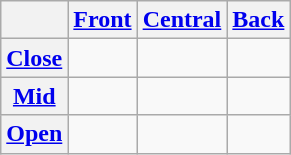<table class="wikitable" style="text-align: center;">
<tr>
<th></th>
<th><a href='#'>Front</a></th>
<th><a href='#'>Central</a></th>
<th><a href='#'>Back</a></th>
</tr>
<tr>
<th><a href='#'>Close</a></th>
<td></td>
<td></td>
<td></td>
</tr>
<tr>
<th><a href='#'>Mid</a></th>
<td></td>
<td></td>
<td></td>
</tr>
<tr>
<th><a href='#'>Open</a></th>
<td></td>
<td></td>
<td></td>
</tr>
</table>
